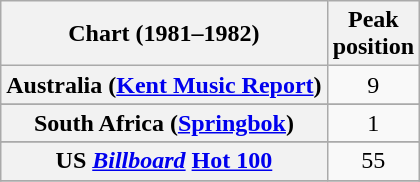<table class="wikitable sortable plainrowheaders" style="text-align:center">
<tr>
<th>Chart (1981–1982)</th>
<th>Peak<br>position</th>
</tr>
<tr>
<th scope="row">Australia (<a href='#'>Kent Music Report</a>)</th>
<td>9</td>
</tr>
<tr>
</tr>
<tr>
</tr>
<tr>
</tr>
<tr>
<th scope="row">South Africa (<a href='#'>Springbok</a>)</th>
<td>1</td>
</tr>
<tr>
</tr>
<tr>
<th scope="row">US <a href='#'><em>Billboard</em></a> <a href='#'>Hot 100</a></th>
<td>55</td>
</tr>
<tr>
</tr>
</table>
